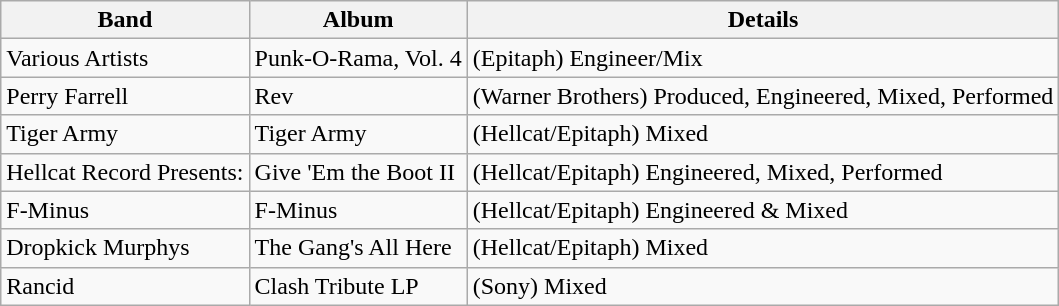<table class="wikitable" border="1">
<tr>
<th>Band</th>
<th>Album</th>
<th>Details</th>
</tr>
<tr>
<td>Various Artists</td>
<td>Punk-O-Rama, Vol. 4</td>
<td>(Epitaph) Engineer/Mix</td>
</tr>
<tr>
<td>Perry Farrell</td>
<td>Rev</td>
<td>(Warner Brothers) Produced, Engineered, Mixed, Performed</td>
</tr>
<tr>
<td>Tiger Army</td>
<td>Tiger Army</td>
<td>(Hellcat/Epitaph) Mixed</td>
</tr>
<tr>
<td>Hellcat Record Presents:</td>
<td>Give 'Em the Boot II</td>
<td>(Hellcat/Epitaph) Engineered, Mixed, Performed</td>
</tr>
<tr>
<td>F-Minus</td>
<td>F-Minus</td>
<td>(Hellcat/Epitaph) Engineered & Mixed</td>
</tr>
<tr>
<td>Dropkick Murphys</td>
<td>The Gang's All Here</td>
<td>(Hellcat/Epitaph) Mixed</td>
</tr>
<tr>
<td>Rancid</td>
<td>Clash Tribute LP</td>
<td>(Sony) Mixed</td>
</tr>
</table>
